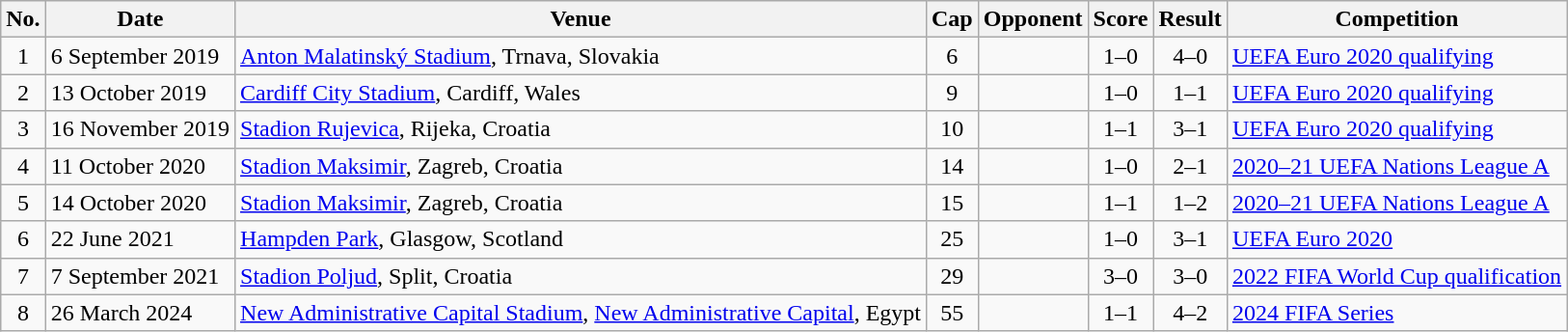<table class="wikitable sortable">
<tr>
<th>No.</th>
<th>Date</th>
<th>Venue</th>
<th>Cap</th>
<th>Opponent</th>
<th>Score</th>
<th>Result</th>
<th>Competition</th>
</tr>
<tr>
<td align=center>1</td>
<td>6 September 2019</td>
<td><a href='#'>Anton Malatinský Stadium</a>, Trnava, Slovakia</td>
<td align=center>6</td>
<td></td>
<td align=center>1–0</td>
<td align=center>4–0</td>
<td><a href='#'>UEFA Euro 2020 qualifying</a></td>
</tr>
<tr>
<td align=center>2</td>
<td>13 October 2019</td>
<td><a href='#'>Cardiff City Stadium</a>, Cardiff, Wales</td>
<td align=center>9</td>
<td></td>
<td align=center>1–0</td>
<td align=center>1–1</td>
<td><a href='#'>UEFA Euro 2020 qualifying</a></td>
</tr>
<tr>
<td align=center>3</td>
<td>16 November 2019</td>
<td><a href='#'>Stadion Rujevica</a>, Rijeka, Croatia</td>
<td align=center>10</td>
<td></td>
<td align=center>1–1</td>
<td align=center>3–1</td>
<td><a href='#'>UEFA Euro 2020 qualifying</a></td>
</tr>
<tr>
<td align=center>4</td>
<td>11 October 2020</td>
<td><a href='#'>Stadion Maksimir</a>, Zagreb, Croatia</td>
<td align=center>14</td>
<td></td>
<td align=center>1–0</td>
<td align=center>2–1</td>
<td><a href='#'>2020–21 UEFA Nations League A</a></td>
</tr>
<tr>
<td align=center>5</td>
<td>14 October 2020</td>
<td><a href='#'>Stadion Maksimir</a>, Zagreb, Croatia</td>
<td align=center>15</td>
<td></td>
<td align=center>1–1</td>
<td align=center>1–2</td>
<td><a href='#'>2020–21 UEFA Nations League A</a></td>
</tr>
<tr>
<td align=center>6</td>
<td>22 June 2021</td>
<td><a href='#'>Hampden Park</a>, Glasgow, Scotland</td>
<td align=center>25</td>
<td></td>
<td align=center>1–0</td>
<td align=center>3–1</td>
<td><a href='#'>UEFA Euro 2020</a></td>
</tr>
<tr>
<td align=center>7</td>
<td>7 September 2021</td>
<td><a href='#'>Stadion Poljud</a>, Split, Croatia</td>
<td align="center">29</td>
<td></td>
<td align=center>3–0</td>
<td align=center>3–0</td>
<td><a href='#'>2022 FIFA World Cup qualification</a></td>
</tr>
<tr>
<td style="text-align:center">8</td>
<td>26 March 2024</td>
<td><a href='#'>New Administrative Capital Stadium</a>, <a href='#'>New Administrative Capital</a>, Egypt</td>
<td style="text-align:center">55</td>
<td></td>
<td style="text-align:center">1–1</td>
<td style="text-align:center">4–2</td>
<td><a href='#'>2024 FIFA Series</a></td>
</tr>
</table>
